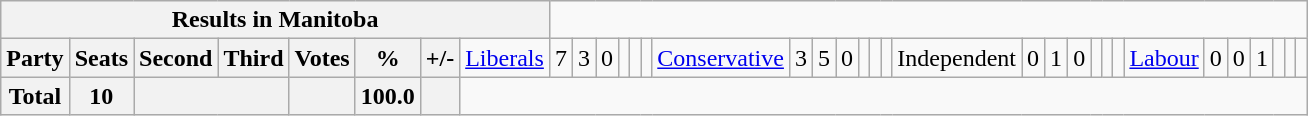<table class="wikitable">
<tr>
<th colspan=9>Results in Manitoba</th>
</tr>
<tr>
<th colspan=2>Party</th>
<th>Seats</th>
<th>Second</th>
<th>Third</th>
<th>Votes</th>
<th>%</th>
<th>+/-<br></th>
<td><a href='#'>Liberals</a></td>
<td align="right">7</td>
<td align="right">3</td>
<td align="right">0</td>
<td align="right"></td>
<td align="right"></td>
<td align="right"><br></td>
<td><a href='#'>Conservative</a></td>
<td align="right">3</td>
<td align="right">5</td>
<td align="right">0</td>
<td align="right"></td>
<td align="right"></td>
<td align="right"><br></td>
<td>Independent</td>
<td align="right">0</td>
<td align="right">1</td>
<td align="right">0</td>
<td align="right"></td>
<td align="right"></td>
<td align="right"><br></td>
<td><a href='#'>Labour</a></td>
<td align="right">0</td>
<td align="right">0</td>
<td align="right">1</td>
<td align="right"></td>
<td align="right"></td>
<td align="right"></td>
</tr>
<tr>
<th colspan="2">Total</th>
<th>10</th>
<th colspan="2"></th>
<th></th>
<th>100.0</th>
<th></th>
</tr>
</table>
